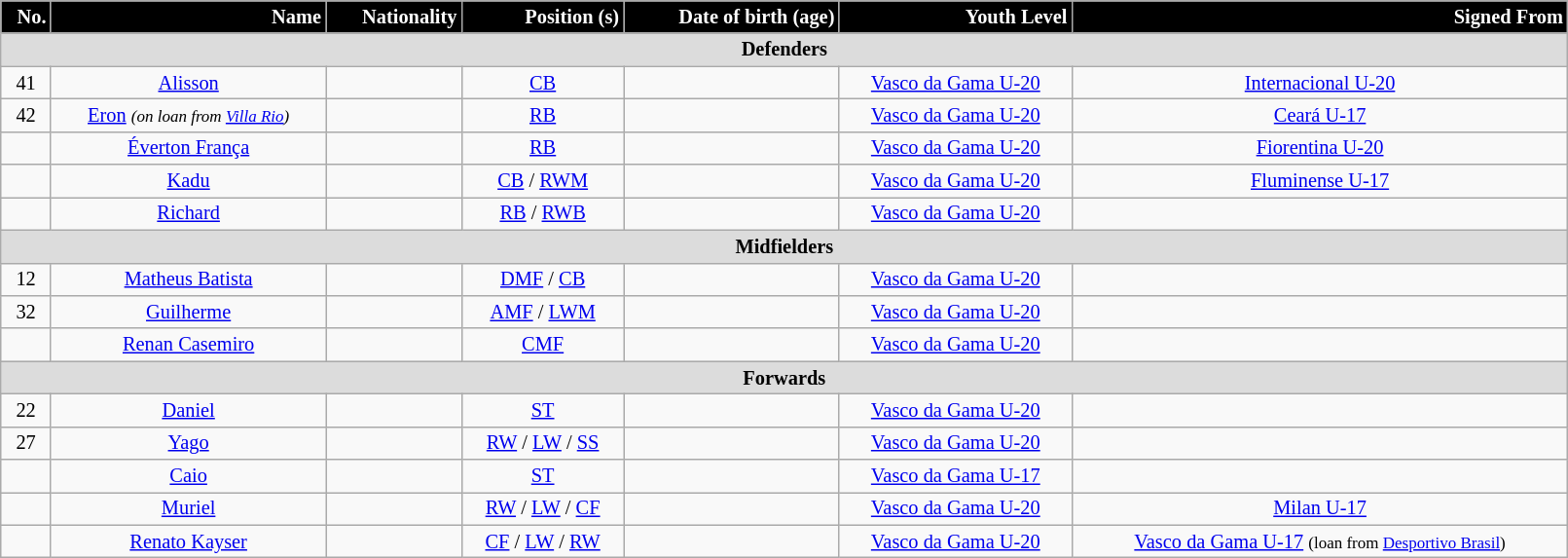<table class="wikitable"  style="text-align:center; font-size:85%; width:85%;">
<tr>
<th style="background:black; color:white; text-align:right;">No.</th>
<th style="background:black; color:white; text-align:right;">Name</th>
<th style="background:black; color:white; text-align:right;">Nationality</th>
<th style="background:black; color:white; text-align:right;">Position (s)</th>
<th style="background:black; color:white; text-align:right;">Date of birth (age)</th>
<th style="background:black; color:white; text-align:right;">Youth Level</th>
<th style="background:black; color:white; text-align:right;">Signed From</th>
</tr>
<tr>
<th colspan="7"  style="background:#dcdcdc; text-align:center;">Defenders</th>
</tr>
<tr>
<td>41</td>
<td><a href='#'>Alisson</a></td>
<td></td>
<td><a href='#'>CB</a></td>
<td></td>
<td> <a href='#'>Vasco da Gama U-20</a></td>
<td> <a href='#'>Internacional U-20</a></td>
</tr>
<tr>
<td>42</td>
<td><a href='#'>Eron</a>  <small><em>(on loan from <a href='#'>Villa Rio</a>)</em></small></td>
<td></td>
<td><a href='#'>RB</a></td>
<td></td>
<td> <a href='#'>Vasco da Gama U-20</a></td>
<td> <a href='#'>Ceará U-17</a></td>
</tr>
<tr>
<td></td>
<td><a href='#'>Éverton França</a></td>
<td></td>
<td><a href='#'>RB</a></td>
<td></td>
<td> <a href='#'>Vasco da Gama U-20</a></td>
<td> <a href='#'>Fiorentina U-20</a></td>
</tr>
<tr>
<td></td>
<td><a href='#'>Kadu</a></td>
<td></td>
<td><a href='#'>CB</a> / <a href='#'>RWM</a></td>
<td></td>
<td> <a href='#'>Vasco da Gama U-20</a></td>
<td> <a href='#'>Fluminense U-17</a></td>
</tr>
<tr>
<td></td>
<td><a href='#'>Richard</a></td>
<td></td>
<td><a href='#'>RB</a> / <a href='#'>RWB</a></td>
<td></td>
<td> <a href='#'>Vasco da Gama U-20</a></td>
<td></td>
</tr>
<tr>
<th colspan="7"  style="background:#dcdcdc; text-align:center;">Midfielders</th>
</tr>
<tr>
<td>12</td>
<td><a href='#'>Matheus Batista</a></td>
<td></td>
<td><a href='#'>DMF</a> / <a href='#'>CB</a></td>
<td></td>
<td> <a href='#'>Vasco da Gama U-20</a></td>
<td></td>
</tr>
<tr>
<td>32</td>
<td><a href='#'>Guilherme</a></td>
<td></td>
<td><a href='#'>AMF</a> / <a href='#'>LWM</a></td>
<td></td>
<td> <a href='#'>Vasco da Gama U-20</a></td>
<td></td>
</tr>
<tr>
<td></td>
<td><a href='#'>Renan Casemiro</a></td>
<td></td>
<td><a href='#'>CMF</a></td>
<td></td>
<td> <a href='#'>Vasco da Gama U-20</a></td>
<td></td>
</tr>
<tr>
<th colspan="11"  style="background:#dcdcdc; text-align:center;">Forwards</th>
</tr>
<tr>
<td>22</td>
<td><a href='#'>Daniel</a></td>
<td></td>
<td><a href='#'>ST</a></td>
<td></td>
<td> <a href='#'>Vasco da Gama U-20</a></td>
<td></td>
</tr>
<tr>
<td>27</td>
<td><a href='#'>Yago</a></td>
<td></td>
<td><a href='#'>RW</a> / <a href='#'>LW</a> / <a href='#'>SS</a></td>
<td></td>
<td> <a href='#'>Vasco da Gama U-20</a></td>
<td></td>
</tr>
<tr>
<td></td>
<td><a href='#'>Caio</a></td>
<td></td>
<td><a href='#'>ST</a></td>
<td></td>
<td> <a href='#'>Vasco da Gama U-17</a></td>
<td></td>
</tr>
<tr>
<td></td>
<td><a href='#'>Muriel</a></td>
<td></td>
<td><a href='#'>RW</a> / <a href='#'>LW</a> / <a href='#'>CF</a></td>
<td></td>
<td> <a href='#'>Vasco da Gama U-20</a></td>
<td> <a href='#'>Milan U-17</a></td>
</tr>
<tr>
<td></td>
<td><a href='#'>Renato Kayser</a></td>
<td></td>
<td><a href='#'>CF</a> / <a href='#'>LW</a> / <a href='#'>RW</a></td>
<td></td>
<td> <a href='#'>Vasco da Gama U-20</a></td>
<td> <a href='#'>Vasco da Gama U-17</a> <small>(loan from <a href='#'>Desportivo Brasil</a>)</small></td>
</tr>
</table>
